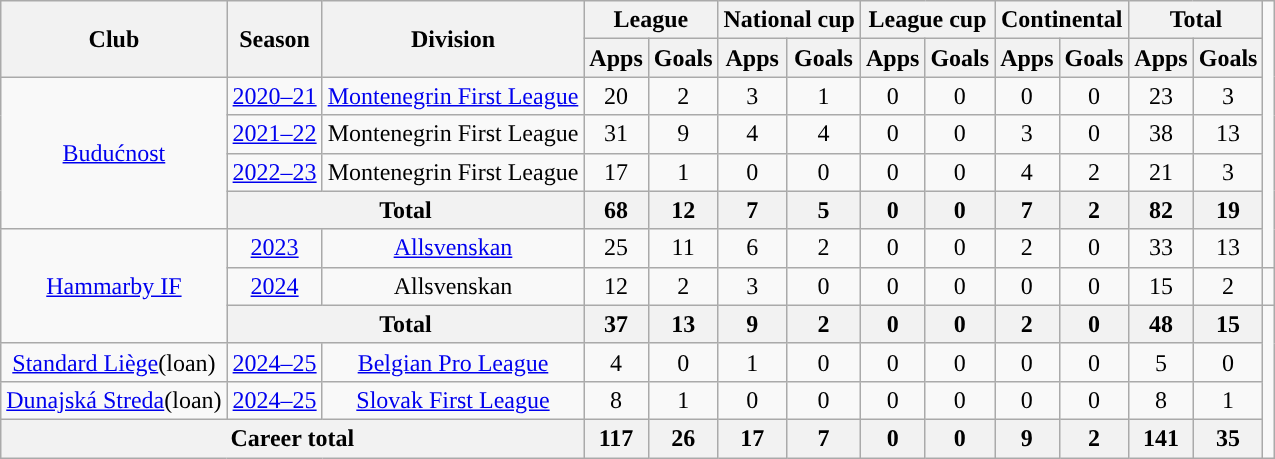<table class="wikitable" style="text-align:center">
<tr>
<th rowspan="2">Club</th>
<th rowspan="2">Season</th>
<th rowspan="2">Division</th>
<th colspan="2">League</th>
<th colspan="2">National cup</th>
<th colspan="2">League cup</th>
<th colspan="2">Continental</th>
<th colspan="2">Total</th>
</tr>
<tr>
<th>Apps</th>
<th>Goals</th>
<th>Apps</th>
<th>Goals</th>
<th>Apps</th>
<th>Goals</th>
<th>Apps</th>
<th>Goals</th>
<th>Apps</th>
<th>Goals</th>
</tr>
<tr>
<td rowspan=4><a href='#'>Budućnost</a></td>
<td><a href='#'>2020–21</a></td>
<td><a href='#'>Montenegrin First League</a></td>
<td>20</td>
<td>2</td>
<td>3</td>
<td>1</td>
<td>0</td>
<td>0</td>
<td>0</td>
<td>0</td>
<td>23</td>
<td>3</td>
</tr>
<tr>
<td><a href='#'>2021–22</a></td>
<td>Montenegrin First League</td>
<td>31</td>
<td>9</td>
<td>4</td>
<td>4</td>
<td>0</td>
<td>0</td>
<td>3</td>
<td>0</td>
<td>38</td>
<td>13</td>
</tr>
<tr>
<td><a href='#'>2022–23</a></td>
<td>Montenegrin First League</td>
<td>17</td>
<td>1</td>
<td>0</td>
<td>0</td>
<td>0</td>
<td>0</td>
<td>4</td>
<td>2</td>
<td>21</td>
<td>3</td>
</tr>
<tr>
<th colspan="2">Total</th>
<th>68</th>
<th>12</th>
<th>7</th>
<th>5</th>
<th>0</th>
<th>0</th>
<th>7</th>
<th>2</th>
<th>82</th>
<th>19</th>
</tr>
<tr>
<td rowspan=3><a href='#'>Hammarby IF</a></td>
<td><a href='#'>2023</a></td>
<td><a href='#'>Allsvenskan</a></td>
<td>25</td>
<td>11</td>
<td>6</td>
<td>2</td>
<td>0</td>
<td>0</td>
<td>2</td>
<td>0</td>
<td>33</td>
<td>13</td>
</tr>
<tr>
<td><a href='#'>2024</a></td>
<td>Allsvenskan</td>
<td>12</td>
<td>2</td>
<td>3</td>
<td>0</td>
<td>0</td>
<td>0</td>
<td>0</td>
<td>0</td>
<td>15</td>
<td>2</td>
<td></td>
</tr>
<tr>
<th colspan="2">Total</th>
<th>37</th>
<th>13</th>
<th>9</th>
<th>2</th>
<th>0</th>
<th>0</th>
<th>2</th>
<th>0</th>
<th>48</th>
<th>15</th>
</tr>
<tr>
<td rowspan=1><a href='#'>Standard Liège</a>(loan)</td>
<td><a href='#'>2024–25</a></td>
<td><a href='#'>Belgian Pro League</a></td>
<td>4</td>
<td>0</td>
<td>1</td>
<td>0</td>
<td>0</td>
<td>0</td>
<td>0</td>
<td>0</td>
<td>5</td>
<td>0</td>
</tr>
<tr>
<td rowspan=1><a href='#'>Dunajská Streda</a>(loan)</td>
<td><a href='#'>2024–25</a></td>
<td><a href='#'>Slovak First League</a></td>
<td>8</td>
<td>1</td>
<td>0</td>
<td>0</td>
<td>0</td>
<td>0</td>
<td>0</td>
<td>0</td>
<td>8</td>
<td>1</td>
</tr>
<tr>
<th colspan=3>Career total</th>
<th>117</th>
<th>26</th>
<th>17</th>
<th>7</th>
<th>0</th>
<th>0</th>
<th>9</th>
<th>2</th>
<th>141</th>
<th>35</th>
</tr>
</table>
